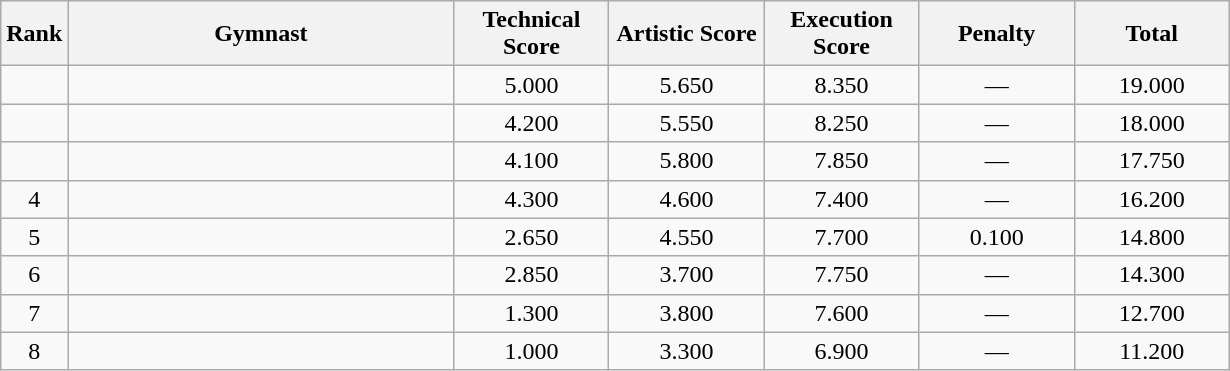<table class="wikitable" style="text-align:center">
<tr>
<th>Rank</th>
<th width=250>Gymnast</th>
<th style="width:6em">Technical Score</th>
<th style="width:6em">Artistic Score</th>
<th style="width:6em">Execution Score</th>
<th style="width:6em">Penalty</th>
<th style="width:6em">Total</th>
</tr>
<tr>
<td></td>
<td align=left></td>
<td>5.000</td>
<td>5.650</td>
<td>8.350</td>
<td>—</td>
<td>19.000</td>
</tr>
<tr>
<td></td>
<td align=left></td>
<td>4.200</td>
<td>5.550</td>
<td>8.250</td>
<td>—</td>
<td>18.000</td>
</tr>
<tr>
<td></td>
<td align=left></td>
<td>4.100</td>
<td>5.800</td>
<td>7.850</td>
<td>—</td>
<td>17.750</td>
</tr>
<tr>
<td>4</td>
<td align=left></td>
<td>4.300</td>
<td>4.600</td>
<td>7.400</td>
<td>—</td>
<td>16.200</td>
</tr>
<tr>
<td>5</td>
<td align=left></td>
<td>2.650</td>
<td>4.550</td>
<td>7.700</td>
<td>0.100</td>
<td>14.800</td>
</tr>
<tr>
<td>6</td>
<td align=left></td>
<td>2.850</td>
<td>3.700</td>
<td>7.750</td>
<td>—</td>
<td>14.300</td>
</tr>
<tr>
<td>7</td>
<td align=left></td>
<td>1.300</td>
<td>3.800</td>
<td>7.600</td>
<td>—</td>
<td>12.700</td>
</tr>
<tr>
<td>8</td>
<td align=left></td>
<td>1.000</td>
<td>3.300</td>
<td>6.900</td>
<td>—</td>
<td>11.200</td>
</tr>
</table>
